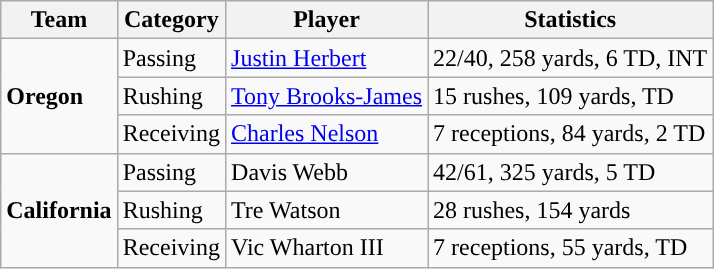<table class="wikitable" style="float: left;">
<tr>
<th>Team</th>
<th>Category</th>
<th>Player</th>
<th>Statistics</th>
</tr>
<tr>
<td rowspan=3><strong>Oregon</strong></td>
<td>Passing</td>
<td><a href='#'>Justin Herbert</a></td>
<td>22/40, 258 yards, 6 TD, INT</td>
</tr>
<tr>
<td>Rushing</td>
<td><a href='#'>Tony Brooks-James</a></td>
<td>15 rushes, 109 yards, TD</td>
</tr>
<tr>
<td>Receiving</td>
<td><a href='#'>Charles Nelson</a></td>
<td>7 receptions, 84 yards, 2 TD</td>
</tr>
<tr>
<td rowspan=3><strong>California</strong></td>
<td>Passing</td>
<td>Davis Webb</td>
<td>42/61, 325 yards, 5 TD</td>
</tr>
<tr>
<td>Rushing</td>
<td>Tre Watson</td>
<td>28 rushes, 154 yards</td>
</tr>
<tr>
<td>Receiving</td>
<td>Vic Wharton III</td>
<td>7 receptions, 55 yards, TD</td>
</tr>
</table>
